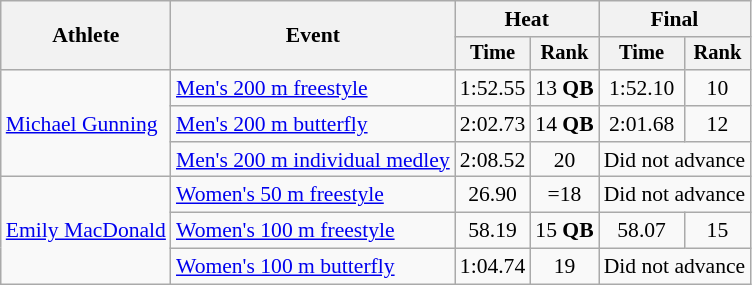<table class=wikitable style="font-size:90%">
<tr>
<th rowspan="2">Athlete</th>
<th rowspan="2">Event</th>
<th colspan="2">Heat</th>
<th colspan="2">Final</th>
</tr>
<tr style="font-size:95%">
<th>Time</th>
<th>Rank</th>
<th>Time</th>
<th>Rank</th>
</tr>
<tr align=center>
<td align=left rowspan="3"><a href='#'>Michael Gunning</a></td>
<td align=left><a href='#'>Men's 200 m freestyle</a></td>
<td>1:52.55</td>
<td>13 <strong>QB</strong></td>
<td>1:52.10</td>
<td>10</td>
</tr>
<tr align=center>
<td align=left><a href='#'>Men's 200 m butterfly</a></td>
<td>2:02.73</td>
<td>14 <strong>QB</strong></td>
<td>2:01.68</td>
<td>12</td>
</tr>
<tr align=center>
<td align=left><a href='#'>Men's 200 m individual medley</a></td>
<td>2:08.52</td>
<td>20</td>
<td colspan="2">Did not advance</td>
</tr>
<tr align=center>
<td align=left rowspan="3"><a href='#'>Emily MacDonald</a></td>
<td align=left><a href='#'>Women's 50 m freestyle</a></td>
<td>26.90</td>
<td>=18</td>
<td colspan="2">Did not advance</td>
</tr>
<tr align=center>
<td align=left><a href='#'>Women's 100 m freestyle</a></td>
<td>58.19</td>
<td>15 <strong>QB</strong></td>
<td>58.07</td>
<td>15</td>
</tr>
<tr align=center>
<td align=left><a href='#'>Women's 100 m butterfly</a></td>
<td>1:04.74</td>
<td>19</td>
<td colspan="2">Did not advance</td>
</tr>
</table>
